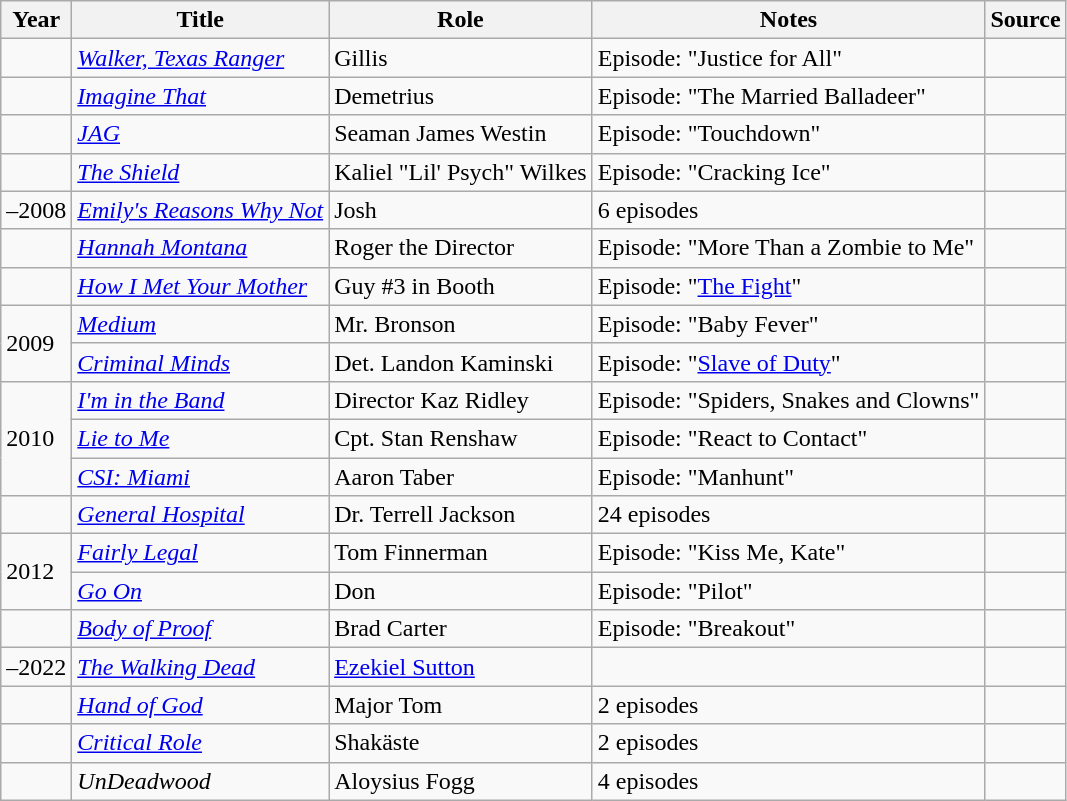<table class="wikitable sortable plainrowheaders">
<tr>
<th scope="col">Year</th>
<th scope="col">Title</th>
<th scope="col">Role</th>
<th class="unsortable" scope="col">Notes</th>
<th class="unsortable" scope="col">Source</th>
</tr>
<tr>
<td></td>
<td><em><a href='#'>Walker, Texas Ranger</a></em></td>
<td>Gillis</td>
<td>Episode: "Justice for All"</td>
<td></td>
</tr>
<tr>
<td></td>
<td><em><a href='#'>Imagine That</a></em></td>
<td>Demetrius</td>
<td>Episode: "The Married Balladeer"</td>
<td></td>
</tr>
<tr>
<td></td>
<td><em><a href='#'>JAG</a></em></td>
<td>Seaman James Westin</td>
<td>Episode: "Touchdown"</td>
<td></td>
</tr>
<tr>
<td></td>
<td><em><a href='#'>The Shield</a></em></td>
<td>Kaliel "Lil' Psych" Wilkes</td>
<td>Episode: "Cracking Ice"</td>
<td></td>
</tr>
<tr>
<td>–2008</td>
<td><em><a href='#'>Emily's Reasons Why Not</a></em></td>
<td>Josh</td>
<td>6 episodes</td>
<td></td>
</tr>
<tr>
<td></td>
<td><em><a href='#'>Hannah Montana</a></em></td>
<td>Roger the Director</td>
<td>Episode: "More Than a Zombie to Me"</td>
<td></td>
</tr>
<tr>
<td></td>
<td><em><a href='#'>How I Met Your Mother</a></em></td>
<td>Guy #3 in Booth</td>
<td>Episode: "<a href='#'>The Fight</a>"</td>
<td></td>
</tr>
<tr>
<td rowspan=2>2009</td>
<td><em><a href='#'>Medium</a></em></td>
<td>Mr. Bronson</td>
<td>Episode: "Baby Fever"</td>
<td></td>
</tr>
<tr>
<td><em><a href='#'>Criminal Minds</a></em></td>
<td>Det. Landon Kaminski</td>
<td>Episode: "<a href='#'>Slave of Duty</a>"</td>
<td></td>
</tr>
<tr>
<td rowspan=3>2010</td>
<td><em><a href='#'>I'm in the Band</a></em></td>
<td>Director Kaz Ridley</td>
<td>Episode: "Spiders, Snakes and Clowns"</td>
<td></td>
</tr>
<tr>
<td><em><a href='#'>Lie to Me</a></em></td>
<td>Cpt. Stan Renshaw</td>
<td>Episode: "React to Contact"</td>
<td></td>
</tr>
<tr>
<td><em><a href='#'>CSI: Miami</a></em></td>
<td>Aaron Taber</td>
<td>Episode: "Manhunt"</td>
<td></td>
</tr>
<tr>
<td></td>
<td><em><a href='#'>General Hospital</a></em></td>
<td>Dr. Terrell Jackson</td>
<td>24 episodes</td>
<td></td>
</tr>
<tr>
<td rowspan=2>2012</td>
<td><em><a href='#'>Fairly Legal</a></em></td>
<td>Tom Finnerman</td>
<td>Episode: "Kiss Me, Kate"</td>
<td></td>
</tr>
<tr>
<td><em><a href='#'>Go On</a></em></td>
<td>Don</td>
<td>Episode: "Pilot"</td>
<td></td>
</tr>
<tr>
<td></td>
<td><em><a href='#'>Body of Proof</a></em></td>
<td>Brad Carter</td>
<td>Episode: "Breakout"</td>
<td></td>
</tr>
<tr>
<td>–2022</td>
<td><em><a href='#'>The Walking Dead</a></em></td>
<td><a href='#'>Ezekiel Sutton</a></td>
<td></td>
<td></td>
</tr>
<tr>
<td></td>
<td><em><a href='#'>Hand of God</a></em></td>
<td>Major Tom</td>
<td>2 episodes</td>
<td></td>
</tr>
<tr>
<td></td>
<td><em><a href='#'>Critical Role</a></em></td>
<td>Shakäste</td>
<td>2 episodes</td>
<td></td>
</tr>
<tr>
<td></td>
<td><em>UnDeadwood</em></td>
<td>Aloysius Fogg</td>
<td>4 episodes</td>
<td></td>
</tr>
</table>
